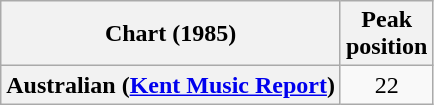<table class="wikitable plainrowheaders" style="text-align:center">
<tr>
<th scope="col">Chart (1985)</th>
<th scope="col">Peak<br>position</th>
</tr>
<tr>
<th scope="row">Australian (<a href='#'>Kent Music Report</a>)</th>
<td>22</td>
</tr>
</table>
